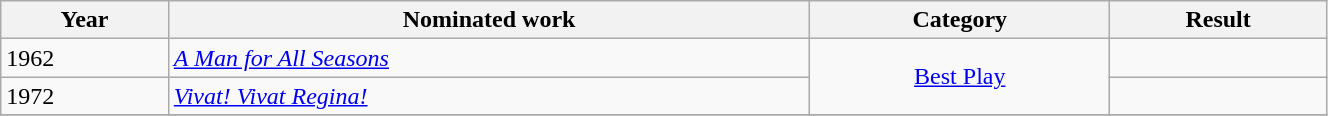<table width="70%" class="wikitable">
<tr>
<th>Year</th>
<th>Nominated work</th>
<th>Category</th>
<th>Result</th>
</tr>
<tr>
<td>1962</td>
<td><em><a href='#'>A Man for All Seasons</a></em></td>
<td rowspan=2 style="text-align: center;"><a href='#'>Best Play</a></td>
<td></td>
</tr>
<tr>
<td>1972</td>
<td><em><a href='#'>Vivat! Vivat Regina!</a></em></td>
<td></td>
</tr>
<tr>
</tr>
</table>
